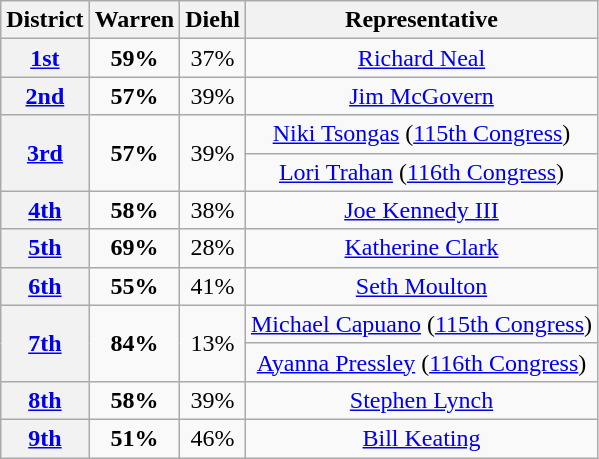<table class=wikitable>
<tr>
<th>District</th>
<th>Warren</th>
<th>Diehl</th>
<th>Representative</th>
</tr>
<tr align=center>
<th rowspan=1 ><a href='#'>1st</a></th>
<td rowspan=1><strong>59%</strong></td>
<td rowspan=1>37%</td>
<td><a href='#'>Richard Neal</a></td>
</tr>
<tr align=center>
<th rowspan=1 ><a href='#'>2nd</a></th>
<td rowspan=1><strong>57%</strong></td>
<td rowspan=1>39%</td>
<td><a href='#'>Jim McGovern</a></td>
</tr>
<tr align=center>
<th rowspan=2 ><a href='#'>3rd</a></th>
<td rowspan=2><strong>57%</strong></td>
<td rowspan=2>39%</td>
<td><a href='#'>Niki Tsongas</a> (<a href='#'>115th Congress</a>)</td>
</tr>
<tr align=center>
<td><a href='#'>Lori Trahan</a> (<a href='#'>116th Congress</a>)</td>
</tr>
<tr align=center>
<th rowspan=1 ><a href='#'>4th</a></th>
<td rowspan=1><strong>58%</strong></td>
<td rowspan=1>38%</td>
<td><a href='#'>Joe Kennedy III</a></td>
</tr>
<tr align=center>
<th rowspan=1 ><a href='#'>5th</a></th>
<td rowspan=1><strong>69%</strong></td>
<td rowspan=1>28%</td>
<td><a href='#'>Katherine Clark</a></td>
</tr>
<tr align=center>
<th><a href='#'>6th</a></th>
<td><strong>55%</strong></td>
<td>41%</td>
<td><a href='#'>Seth Moulton</a></td>
</tr>
<tr align=center>
<th rowspan=2 ><a href='#'>7th</a></th>
<td rowspan=2><strong>84%</strong></td>
<td rowspan=2>13%</td>
<td><a href='#'>Michael Capuano</a> (<a href='#'>115th Congress</a>)</td>
</tr>
<tr align=center>
<td><a href='#'>Ayanna Pressley</a> (<a href='#'>116th Congress</a>)</td>
</tr>
<tr align=center>
<th rowspan=1 ><a href='#'>8th</a></th>
<td rowspan=1><strong>58%</strong></td>
<td rowspan=1>39%</td>
<td><a href='#'>Stephen Lynch</a></td>
</tr>
<tr align=center>
<th rowspan=2 ><a href='#'>9th</a></th>
<td rowspan=2><strong>51%</strong></td>
<td rowspan=2>46%</td>
<td><a href='#'>Bill Keating</a></td>
</tr>
</table>
